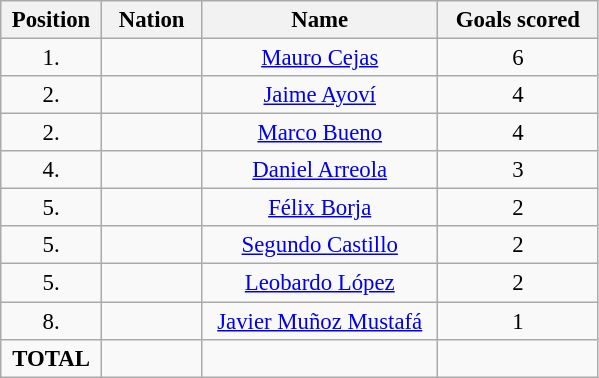<table class="wikitable" style="font-size: 95%; text-align: center;">
<tr>
<th width=60>Position</th>
<th width=60>Nation</th>
<th width=150>Name</th>
<th width=100>Goals scored</th>
</tr>
<tr>
<td>1.</td>
<td></td>
<td><a href='#'>Mauro Cejas</a></td>
<td>6</td>
</tr>
<tr>
<td>2.</td>
<td></td>
<td><a href='#'>Jaime Ayoví</a></td>
<td>4</td>
</tr>
<tr>
<td>2.</td>
<td></td>
<td><a href='#'>Marco Bueno</a></td>
<td>4</td>
</tr>
<tr>
<td>4.</td>
<td></td>
<td><a href='#'>Daniel Arreola</a></td>
<td>3</td>
</tr>
<tr>
<td>5.</td>
<td></td>
<td><a href='#'>Félix Borja</a></td>
<td>2</td>
</tr>
<tr>
<td>5.</td>
<td></td>
<td><a href='#'>Segundo Castillo</a></td>
<td>2</td>
</tr>
<tr>
<td>5.</td>
<td></td>
<td><a href='#'>Leobardo López</a></td>
<td>2</td>
</tr>
<tr>
<td>8.</td>
<td></td>
<td><a href='#'>Javier Muñoz Mustafá</a></td>
<td>1</td>
</tr>
<tr>
<td><strong>TOTAL</strong></td>
<td></td>
<td></td>
<td></td>
</tr>
</table>
